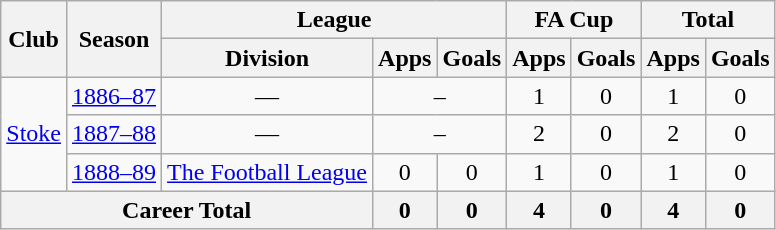<table class="wikitable" style="text-align: center;">
<tr>
<th rowspan="2">Club</th>
<th rowspan="2">Season</th>
<th colspan="3">League</th>
<th colspan="2">FA Cup</th>
<th colspan="2">Total</th>
</tr>
<tr>
<th>Division</th>
<th>Apps</th>
<th>Goals</th>
<th>Apps</th>
<th>Goals</th>
<th>Apps</th>
<th>Goals</th>
</tr>
<tr>
<td rowspan="3"><a href='#'>Stoke</a></td>
<td><a href='#'>1886–87</a></td>
<td>—</td>
<td colspan="2">–</td>
<td>1</td>
<td>0</td>
<td>1</td>
<td>0</td>
</tr>
<tr>
<td><a href='#'>1887–88</a></td>
<td>—</td>
<td colspan="2">–</td>
<td>2</td>
<td>0</td>
<td>2</td>
<td>0</td>
</tr>
<tr>
<td><a href='#'>1888–89</a></td>
<td><a href='#'>The Football League</a></td>
<td>0</td>
<td>0</td>
<td>1</td>
<td>0</td>
<td>1</td>
<td>0</td>
</tr>
<tr>
<th colspan="3">Career Total</th>
<th>0</th>
<th>0</th>
<th>4</th>
<th>0</th>
<th>4</th>
<th>0</th>
</tr>
</table>
